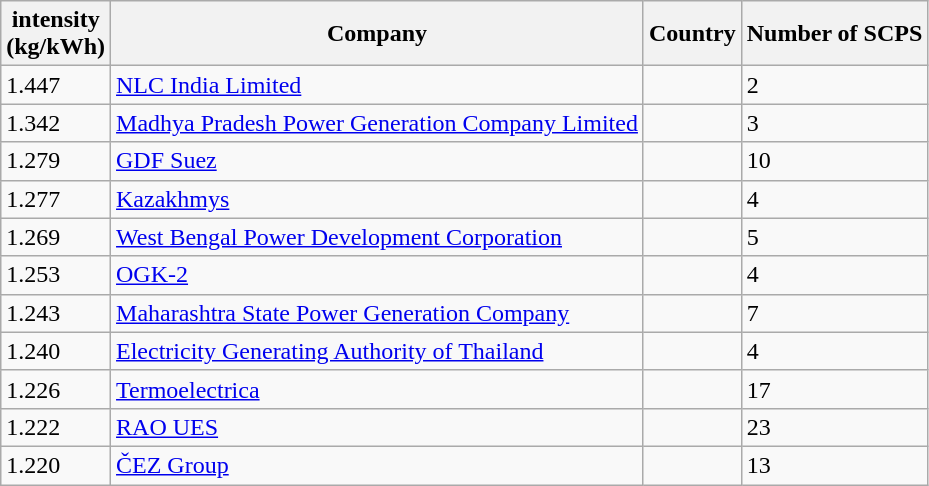<table class="wikitable sortable">
<tr>
<th> intensity<br>(kg/kWh)</th>
<th>Company</th>
<th>Country</th>
<th>Number of SCPS</th>
</tr>
<tr>
<td>1.447</td>
<td><a href='#'>NLC India Limited</a></td>
<td></td>
<td>2</td>
</tr>
<tr>
<td>1.342</td>
<td><a href='#'>Madhya Pradesh Power Generation Company Limited</a></td>
<td></td>
<td>3</td>
</tr>
<tr>
<td>1.279</td>
<td><a href='#'>GDF Suez</a></td>
<td></td>
<td>10</td>
</tr>
<tr>
<td>1.277</td>
<td><a href='#'>Kazakhmys</a></td>
<td></td>
<td>4</td>
</tr>
<tr>
<td>1.269</td>
<td><a href='#'>West Bengal Power Development Corporation</a></td>
<td></td>
<td>5</td>
</tr>
<tr>
<td>1.253</td>
<td><a href='#'>OGK-2</a></td>
<td></td>
<td>4</td>
</tr>
<tr>
<td>1.243</td>
<td><a href='#'>Maharashtra State Power Generation Company</a></td>
<td></td>
<td>7</td>
</tr>
<tr>
<td>1.240</td>
<td><a href='#'>Electricity Generating Authority of Thailand</a></td>
<td></td>
<td>4</td>
</tr>
<tr>
<td>1.226</td>
<td><a href='#'>Termoelectrica</a></td>
<td></td>
<td>17</td>
</tr>
<tr>
<td>1.222</td>
<td><a href='#'>RAO UES</a></td>
<td></td>
<td>23</td>
</tr>
<tr>
<td>1.220</td>
<td><a href='#'>ČEZ Group</a></td>
<td></td>
<td>13</td>
</tr>
</table>
